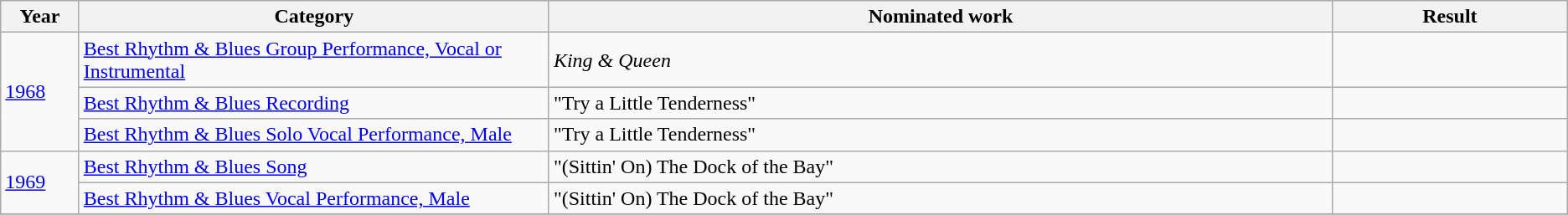<table class="wikitable">
<tr>
<th width="5%">Year</th>
<th width="30%">Category</th>
<th width="50%">Nominated work</th>
<th width="15%">Result</th>
</tr>
<tr>
<td rowspan="3"><a href='#'>1968</a></td>
<td><a href='#'>Best Rhythm & Blues Group Performance, Vocal or Instrumental</a></td>
<td><em>King & Queen</em></td>
<td></td>
</tr>
<tr>
<td><a href='#'>Best Rhythm & Blues Recording</a></td>
<td>"Try a Little Tenderness"</td>
<td></td>
</tr>
<tr>
<td><a href='#'>Best Rhythm & Blues Solo Vocal Performance, Male</a></td>
<td>"Try a Little Tenderness"</td>
<td></td>
</tr>
<tr>
<td rowspan="2"><a href='#'>1969</a></td>
<td><a href='#'>Best Rhythm & Blues Song</a></td>
<td>"(Sittin' On) The Dock of the Bay"</td>
<td></td>
</tr>
<tr>
<td><a href='#'>Best Rhythm & Blues Vocal Performance, Male</a></td>
<td>"(Sittin' On) The Dock of the Bay"</td>
<td></td>
</tr>
<tr>
</tr>
</table>
